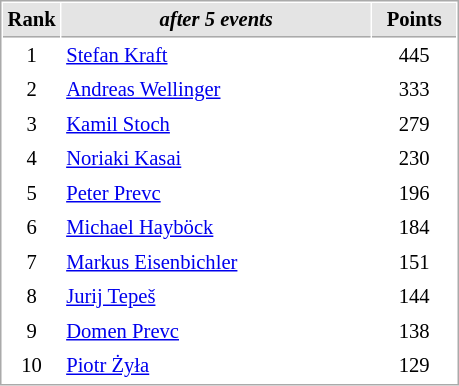<table cellspacing="1" cellpadding="3" style="border:1px solid #AAAAAA;font-size:86%">
<tr style="background-color: #E4E4E4;">
<th style="border-bottom:1px solid #AAAAAA; width: 10px;">Rank</th>
<th style="border-bottom:1px solid #AAAAAA; width: 200px;"><em>after 5 events</em></th>
<th style="border-bottom:1px solid #AAAAAA; width: 50px;">Points</th>
</tr>
<tr>
<td align=center>1</td>
<td> <a href='#'>Stefan Kraft</a></td>
<td align=center>445</td>
</tr>
<tr>
<td align=center>2</td>
<td> <a href='#'>Andreas Wellinger</a></td>
<td align=center>333</td>
</tr>
<tr>
<td align=center>3</td>
<td> <a href='#'>Kamil Stoch</a></td>
<td align=center>279</td>
</tr>
<tr>
<td align=center>4</td>
<td> <a href='#'>Noriaki Kasai</a></td>
<td align=center>230</td>
</tr>
<tr>
<td align=center>5</td>
<td> <a href='#'>Peter Prevc</a></td>
<td align=center>196</td>
</tr>
<tr>
<td align=center>6</td>
<td> <a href='#'>Michael Hayböck</a></td>
<td align=center>184</td>
</tr>
<tr>
<td align=center>7</td>
<td> <a href='#'>Markus Eisenbichler</a></td>
<td align=center>151</td>
</tr>
<tr>
<td align=center>8</td>
<td> <a href='#'>Jurij Tepeš</a></td>
<td align=center>144</td>
</tr>
<tr>
<td align=center>9</td>
<td> <a href='#'>Domen Prevc</a></td>
<td align=center>138</td>
</tr>
<tr>
<td align=center>10</td>
<td> <a href='#'>Piotr Żyła</a></td>
<td align=center>129</td>
</tr>
</table>
